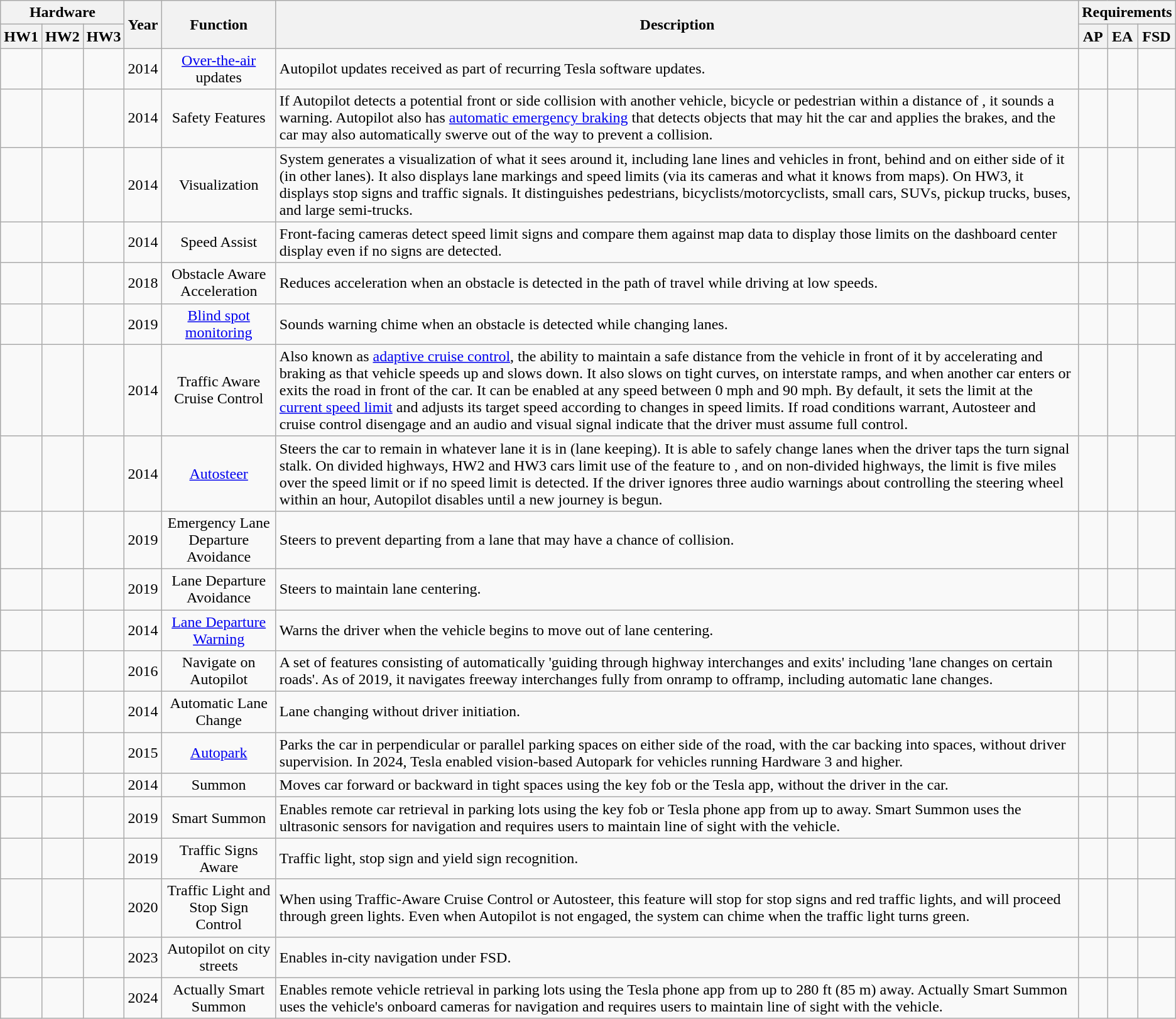<table class="wikitable sortable" style="text-align:center;">
<tr>
<th colspan=3>Hardware</th>
<th rowspan=2>Year</th>
<th rowspan=2>Function</th>
<th rowspan=2 class="unsortable">Description</th>
<th colspan=3>Requirements</th>
</tr>
<tr>
<th>HW1</th>
<th>HW2</th>
<th>HW3</th>
<th>AP</th>
<th>EA</th>
<th>FSD</th>
</tr>
<tr>
<td></td>
<td></td>
<td></td>
<td>2014</td>
<td><a href='#'>Over-the-air</a> updates</td>
<td style="text-align:left;">Autopilot updates received as part of recurring Tesla software updates.</td>
<td></td>
<td></td>
<td></td>
</tr>
<tr>
<td></td>
<td></td>
<td></td>
<td>2014</td>
<td>Safety Features</td>
<td style="text-align:left;">If Autopilot detects a potential front or side collision with another vehicle, bicycle or pedestrian within a distance of , it sounds a warning. Autopilot also has <a href='#'>automatic emergency braking</a> that detects objects that may hit the car and applies the brakes, and the car may also automatically swerve out of the way to prevent a collision.</td>
<td></td>
<td></td>
<td></td>
</tr>
<tr>
<td></td>
<td></td>
<td></td>
<td>2014</td>
<td>Visualization</td>
<td style="text-align:left;">System generates a visualization of what it sees around it, including lane lines and vehicles in front, behind and on either side of it (in other lanes). It also displays lane markings and speed limits (via its cameras and what it knows from maps). On HW3, it displays stop signs and traffic signals. It distinguishes pedestrians, bicyclists/motorcyclists, small cars, SUVs, pickup trucks, buses, and large semi-trucks.</td>
<td></td>
<td></td>
<td></td>
</tr>
<tr>
<td></td>
<td></td>
<td></td>
<td>2014</td>
<td>Speed Assist</td>
<td style="text-align:left;">Front-facing cameras detect speed limit signs and compare them against map data to display those limits on the dashboard center display even if no signs are detected.</td>
<td></td>
<td></td>
<td></td>
</tr>
<tr>
<td></td>
<td></td>
<td></td>
<td>2018<br></td>
<td>Obstacle Aware Acceleration</td>
<td style="text-align:left;">Reduces acceleration when an obstacle is detected in the path of travel while driving at low speeds.</td>
<td></td>
<td></td>
<td></td>
</tr>
<tr>
<td></td>
<td></td>
<td></td>
<td>2019<br></td>
<td><a href='#'>Blind spot monitoring</a></td>
<td style="text-align:left;">Sounds warning chime when an obstacle is detected while changing lanes.</td>
<td></td>
<td></td>
<td></td>
</tr>
<tr>
<td></td>
<td></td>
<td></td>
<td>2014<br></td>
<td>Traffic Aware Cruise Control</td>
<td style="text-align:left;">Also known as <a href='#'>adaptive cruise control</a>, the ability to maintain a safe distance from the vehicle in front of it by accelerating and braking as that vehicle speeds up and slows down. It also slows on tight curves, on interstate ramps, and when another car enters or exits the road in front of the car. It can be enabled at any speed between 0 mph and 90 mph. By default, it sets the limit at the <a href='#'>current speed limit</a> and adjusts its target speed according to changes in speed limits. If road conditions warrant, Autosteer and cruise control disengage and an audio and visual signal indicate that the driver must assume full control.</td>
<td></td>
<td></td>
<td></td>
</tr>
<tr>
<td></td>
<td></td>
<td></td>
<td>2014<br></td>
<td><a href='#'>Autosteer</a></td>
<td style="text-align:left;">Steers the car to remain in whatever lane it is in (lane keeping). It is able to safely change lanes when the driver taps the turn signal stalk. On divided highways, HW2 and HW3 cars limit use of the feature to , and on non-divided highways, the limit is five miles over the speed limit or  if no speed limit is detected. If the driver ignores three audio warnings about controlling the steering wheel within an hour, Autopilot disables until a new journey is begun.</td>
<td></td>
<td></td>
<td></td>
</tr>
<tr>
<td></td>
<td></td>
<td></td>
<td>2019<br></td>
<td>Emergency Lane Departure Avoidance</td>
<td style="text-align:left;">Steers to prevent departing from a lane that may have a chance of collision.</td>
<td></td>
<td></td>
<td></td>
</tr>
<tr>
<td></td>
<td></td>
<td></td>
<td>2019<br></td>
<td>Lane Departure Avoidance</td>
<td style="text-align:left;">Steers to maintain lane centering.</td>
<td></td>
<td></td>
<td></td>
</tr>
<tr>
<td></td>
<td></td>
<td></td>
<td>2014<br></td>
<td><a href='#'>Lane Departure Warning</a></td>
<td style="text-align:left;">Warns the driver when the vehicle begins to move out of lane centering.</td>
<td></td>
<td></td>
<td></td>
</tr>
<tr>
<td></td>
<td></td>
<td></td>
<td>2016<br></td>
<td>Navigate on Autopilot</td>
<td style="text-align:left;">A set of features consisting of automatically 'guiding through highway interchanges and exits' including 'lane changes on certain roads'. As of 2019, it navigates freeway interchanges fully from onramp to offramp, including automatic lane changes.</td>
<td></td>
<td></td>
<td></td>
</tr>
<tr>
<td></td>
<td></td>
<td></td>
<td>2014<br></td>
<td>Automatic Lane Change</td>
<td style="text-align:left;">Lane changing without driver initiation.</td>
<td></td>
<td></td>
<td></td>
</tr>
<tr>
<td></td>
<td></td>
<td></td>
<td>2015<br></td>
<td><a href='#'>Autopark</a></td>
<td style="text-align:left;">Parks the car in perpendicular or parallel parking spaces on either side of the road, with the car backing into spaces, without driver supervision. In 2024, Tesla enabled vision-based Autopark for vehicles running Hardware 3 and higher.</td>
<td></td>
<td></td>
<td></td>
</tr>
<tr>
<td></td>
<td></td>
<td></td>
<td>2014<br></td>
<td>Summon</td>
<td style="text-align:left;">Moves car forward or backward in tight spaces using the key fob or the Tesla app, without the driver in the car.</td>
<td></td>
<td></td>
<td></td>
</tr>
<tr>
<td></td>
<td></td>
<td></td>
<td>2019<br></td>
<td>Smart Summon</td>
<td style="text-align:left;">Enables remote car retrieval in parking lots using the key fob or Tesla phone app from up to  away. Smart Summon uses the ultrasonic sensors for navigation and requires users to maintain line of sight with the vehicle.</td>
<td></td>
<td></td>
<td></td>
</tr>
<tr>
<td></td>
<td></td>
<td></td>
<td>2019<br></td>
<td>Traffic Signs Aware</td>
<td style="text-align:left;">Traffic light, stop sign and yield sign recognition.</td>
<td></td>
<td></td>
<td></td>
</tr>
<tr>
<td></td>
<td></td>
<td></td>
<td>2020<br></td>
<td>Traffic Light and Stop Sign Control</td>
<td style="text-align:left;">When using Traffic-Aware Cruise Control or Autosteer, this feature will stop for stop signs and red traffic lights, and will proceed through green lights. Even when Autopilot is not engaged, the system can chime when the traffic light turns green.</td>
<td></td>
<td></td>
<td></td>
</tr>
<tr>
<td></td>
<td></td>
<td></td>
<td>2023</td>
<td>Autopilot on city streets</td>
<td style="text-align:left;">Enables in-city navigation under FSD.</td>
<td></td>
<td></td>
<td></td>
</tr>
<tr>
<td></td>
<td></td>
<td></td>
<td>2024</td>
<td>Actually Smart Summon</td>
<td style="text-align:left;">Enables remote vehicle retrieval in parking lots using the Tesla phone app from up to 280 ft (85 m) away. Actually Smart Summon uses the vehicle's onboard cameras for navigation and requires users to maintain line of sight with the vehicle.</td>
<td></td>
<td></td>
<td></td>
</tr>
</table>
